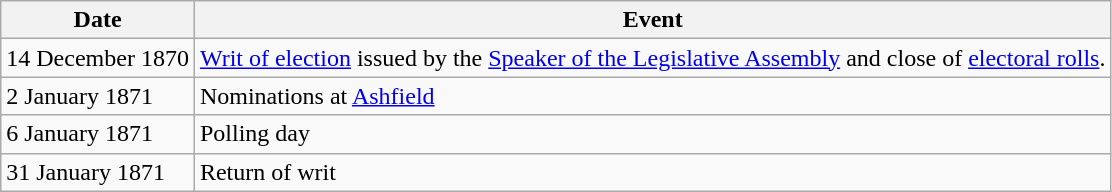<table class="wikitable">
<tr>
<th>Date</th>
<th>Event</th>
</tr>
<tr>
<td>14 December 1870</td>
<td><a href='#'>Writ of election</a> issued by the <a href='#'>Speaker of the Legislative Assembly</a> and close of <a href='#'>electoral rolls</a>.</td>
</tr>
<tr>
<td>2 January 1871</td>
<td>Nominations at <a href='#'>Ashfield</a></td>
</tr>
<tr>
<td>6 January 1871</td>
<td>Polling day</td>
</tr>
<tr>
<td>31 January 1871</td>
<td>Return of writ</td>
</tr>
</table>
